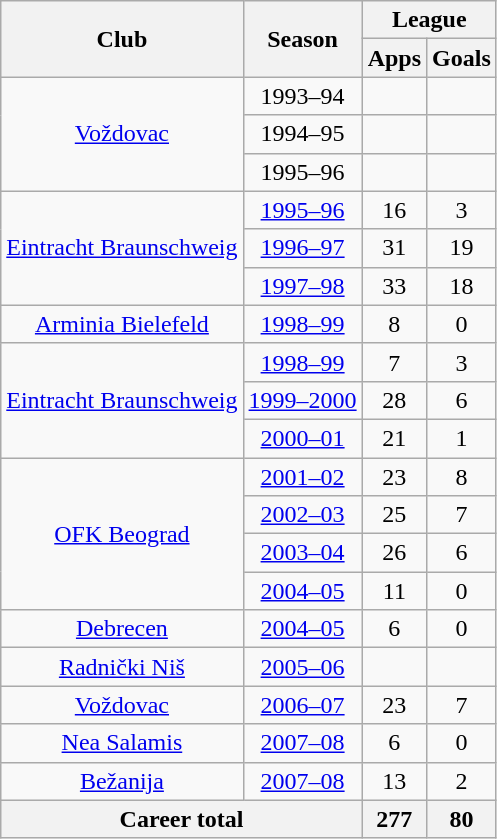<table class="wikitable" style="text-align:center">
<tr>
<th rowspan="2">Club</th>
<th rowspan="2">Season</th>
<th colspan="2">League</th>
</tr>
<tr>
<th>Apps</th>
<th>Goals</th>
</tr>
<tr>
<td rowspan="3"><a href='#'>Voždovac</a></td>
<td>1993–94</td>
<td></td>
<td></td>
</tr>
<tr>
<td>1994–95</td>
<td></td>
<td></td>
</tr>
<tr>
<td>1995–96</td>
<td></td>
<td></td>
</tr>
<tr>
<td rowspan="3"><a href='#'>Eintracht Braunschweig</a></td>
<td><a href='#'>1995–96</a></td>
<td>16</td>
<td>3</td>
</tr>
<tr>
<td><a href='#'>1996–97</a></td>
<td>31</td>
<td>19</td>
</tr>
<tr>
<td><a href='#'>1997–98</a></td>
<td>33</td>
<td>18</td>
</tr>
<tr>
<td><a href='#'>Arminia Bielefeld</a></td>
<td><a href='#'>1998–99</a></td>
<td>8</td>
<td>0</td>
</tr>
<tr>
<td rowspan="3"><a href='#'>Eintracht Braunschweig</a></td>
<td><a href='#'>1998–99</a></td>
<td>7</td>
<td>3</td>
</tr>
<tr>
<td><a href='#'>1999–2000</a></td>
<td>28</td>
<td>6</td>
</tr>
<tr>
<td><a href='#'>2000–01</a></td>
<td>21</td>
<td>1</td>
</tr>
<tr>
<td rowspan="4"><a href='#'>OFK Beograd</a></td>
<td><a href='#'>2001–02</a></td>
<td>23</td>
<td>8</td>
</tr>
<tr>
<td><a href='#'>2002–03</a></td>
<td>25</td>
<td>7</td>
</tr>
<tr>
<td><a href='#'>2003–04</a></td>
<td>26</td>
<td>6</td>
</tr>
<tr>
<td><a href='#'>2004–05</a></td>
<td>11</td>
<td>0</td>
</tr>
<tr>
<td><a href='#'>Debrecen</a></td>
<td><a href='#'>2004–05</a></td>
<td>6</td>
<td>0</td>
</tr>
<tr>
<td><a href='#'>Radnički Niš</a></td>
<td><a href='#'>2005–06</a></td>
<td></td>
<td></td>
</tr>
<tr>
<td><a href='#'>Voždovac</a></td>
<td><a href='#'>2006–07</a></td>
<td>23</td>
<td>7</td>
</tr>
<tr>
<td><a href='#'>Nea Salamis</a></td>
<td><a href='#'>2007–08</a></td>
<td>6</td>
<td>0</td>
</tr>
<tr>
<td><a href='#'>Bežanija</a></td>
<td><a href='#'>2007–08</a></td>
<td>13</td>
<td>2</td>
</tr>
<tr>
<th colspan="2">Career total</th>
<th>277</th>
<th>80</th>
</tr>
</table>
